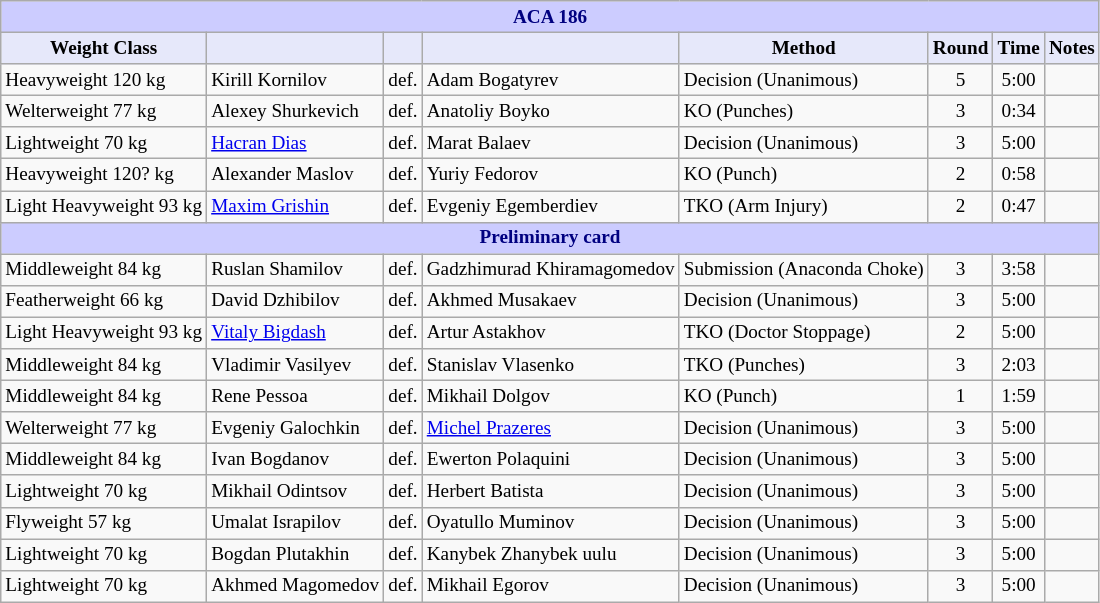<table class="wikitable" style="font-size: 80%;">
<tr>
<th colspan="8" style="background-color: #ccf; color: #000080; text-align: center;"><strong>ACA 186</strong></th>
</tr>
<tr>
<th colspan="1" style="background-color: #E6E8FA; color: #000000; text-align: center;">Weight Class</th>
<th colspan="1" style="background-color: #E6E8FA; color: #000000; text-align: center;"></th>
<th colspan="1" style="background-color: #E6E8FA; color: #000000; text-align: center;"></th>
<th colspan="1" style="background-color: #E6E8FA; color: #000000; text-align: center;"></th>
<th colspan="1" style="background-color: #E6E8FA; color: #000000; text-align: center;">Method</th>
<th colspan="1" style="background-color: #E6E8FA; color: #000000; text-align: center;">Round</th>
<th colspan="1" style="background-color: #E6E8FA; color: #000000; text-align: center;">Time</th>
<th colspan="1" style="background-color: #E6E8FA; color: #000000; text-align: center;">Notes</th>
</tr>
<tr>
<td>Heavyweight 120 kg</td>
<td> Kirill Kornilov</td>
<td>def.</td>
<td> Adam Bogatyrev</td>
<td>Decision (Unanimous)</td>
<td align=center>5</td>
<td align=center>5:00</td>
<td></td>
</tr>
<tr>
<td>Welterweight 77 kg</td>
<td> Alexey Shurkevich</td>
<td>def.</td>
<td> Anatoliy Boyko</td>
<td>KO (Punches)</td>
<td align=center>3</td>
<td align=center>0:34</td>
<td></td>
</tr>
<tr>
<td>Lightweight 70 kg</td>
<td> <a href='#'>Hacran Dias</a></td>
<td>def.</td>
<td> Marat Balaev</td>
<td>Decision (Unanimous)</td>
<td align=center>3</td>
<td align=center>5:00</td>
<td></td>
</tr>
<tr>
<td>Heavyweight 120? kg</td>
<td> Alexander Maslov</td>
<td>def.</td>
<td> Yuriy Fedorov</td>
<td>KO (Punch)</td>
<td align=center>2</td>
<td align=center>0:58</td>
<td></td>
</tr>
<tr>
<td>Light Heavyweight 93 kg</td>
<td> <a href='#'>Maxim Grishin</a></td>
<td>def.</td>
<td> Evgeniy Egemberdiev</td>
<td>TKO (Arm Injury)</td>
<td align=center>2</td>
<td align=center>0:47</td>
<td></td>
</tr>
<tr>
<th colspan="8" style="background-color: #ccf; color: #000080; text-align: center;"><strong>Preliminary card</strong></th>
</tr>
<tr>
<td>Middleweight 84 kg</td>
<td> Ruslan Shamilov</td>
<td>def.</td>
<td> Gadzhimurad Khiramagomedov</td>
<td>Submission (Anaconda Choke)</td>
<td align=center>3</td>
<td align=center>3:58</td>
<td></td>
</tr>
<tr>
<td>Featherweight 66 kg</td>
<td> David Dzhibilov</td>
<td>def.</td>
<td> Akhmed Musakaev</td>
<td>Decision (Unanimous)</td>
<td align=center>3</td>
<td align=center>5:00</td>
<td></td>
</tr>
<tr>
<td>Light Heavyweight 93 kg</td>
<td> <a href='#'>Vitaly Bigdash</a></td>
<td>def.</td>
<td> Artur Astakhov</td>
<td>TKO (Doctor Stoppage)</td>
<td align=center>2</td>
<td align=center>5:00</td>
<td></td>
</tr>
<tr>
<td>Middleweight 84 kg</td>
<td> Vladimir Vasilyev</td>
<td>def.</td>
<td> Stanislav Vlasenko</td>
<td>TKO (Punches)</td>
<td align=center>3</td>
<td align=center>2:03</td>
<td></td>
</tr>
<tr>
<td>Middleweight 84 kg</td>
<td> Rene Pessoa</td>
<td>def.</td>
<td> Mikhail Dolgov</td>
<td>KO (Punch)</td>
<td align=center>1</td>
<td align=center>1:59</td>
<td></td>
</tr>
<tr>
<td>Welterweight 77 kg</td>
<td> Evgeniy Galochkin</td>
<td>def.</td>
<td> <a href='#'>Michel Prazeres</a></td>
<td>Decision (Unanimous)</td>
<td align=center>3</td>
<td align=center>5:00</td>
<td></td>
</tr>
<tr>
<td>Middleweight 84 kg</td>
<td> Ivan Bogdanov</td>
<td>def.</td>
<td> Ewerton Polaquini</td>
<td>Decision (Unanimous)</td>
<td align=center>3</td>
<td align=center>5:00</td>
<td></td>
</tr>
<tr>
<td>Lightweight 70 kg</td>
<td> Mikhail Odintsov</td>
<td>def.</td>
<td> Herbert Batista</td>
<td>Decision (Unanimous)</td>
<td align=center>3</td>
<td align=center>5:00</td>
<td></td>
</tr>
<tr>
<td>Flyweight 57 kg</td>
<td> Umalat Israpilov</td>
<td>def.</td>
<td> Oyatullo Muminov</td>
<td>Decision (Unanimous)</td>
<td align=center>3</td>
<td align=center>5:00</td>
<td></td>
</tr>
<tr>
<td>Lightweight 70 kg</td>
<td> Bogdan Plutakhin</td>
<td>def.</td>
<td> Kanybek Zhanybek uulu</td>
<td>Decision (Unanimous)</td>
<td align=center>3</td>
<td align=center>5:00</td>
<td></td>
</tr>
<tr>
<td>Lightweight 70 kg</td>
<td> Akhmed Magomedov</td>
<td>def.</td>
<td> Mikhail Egorov</td>
<td>Decision (Unanimous)</td>
<td align=center>3</td>
<td align=center>5:00</td>
<td></td>
</tr>
</table>
